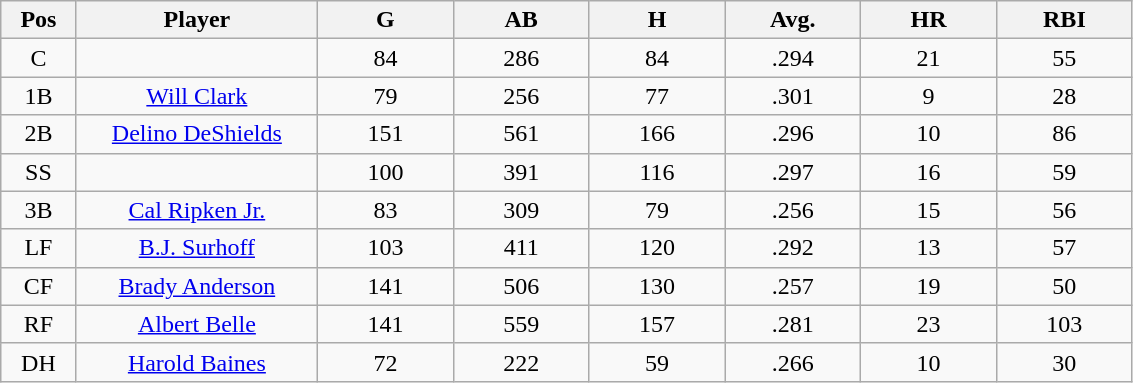<table class="wikitable sortable">
<tr>
<th bgcolor="#DDDDFF" width="5%">Pos</th>
<th bgcolor="#DDDDFF" width="16%">Player</th>
<th bgcolor="#DDDDFF" width="9%">G</th>
<th bgcolor="#DDDDFF" width="9%">AB</th>
<th bgcolor="#DDDDFF" width="9%">H</th>
<th bgcolor="#DDDDFF" width="9%">Avg.</th>
<th bgcolor="#DDDDFF" width="9%">HR</th>
<th bgcolor="#DDDDFF" width="9%">RBI</th>
</tr>
<tr align="center">
<td>C</td>
<td></td>
<td>84</td>
<td>286</td>
<td>84</td>
<td>.294</td>
<td>21</td>
<td>55</td>
</tr>
<tr align="center">
<td>1B</td>
<td><a href='#'>Will Clark</a></td>
<td>79</td>
<td>256</td>
<td>77</td>
<td>.301</td>
<td>9</td>
<td>28</td>
</tr>
<tr align=center>
<td>2B</td>
<td><a href='#'>Delino DeShields</a></td>
<td>151</td>
<td>561</td>
<td>166</td>
<td>.296</td>
<td>10</td>
<td>86</td>
</tr>
<tr align=center>
<td>SS</td>
<td></td>
<td>100</td>
<td>391</td>
<td>116</td>
<td>.297</td>
<td>16</td>
<td>59</td>
</tr>
<tr align="center">
<td>3B</td>
<td><a href='#'>Cal Ripken Jr.</a></td>
<td>83</td>
<td>309</td>
<td>79</td>
<td>.256</td>
<td>15</td>
<td>56</td>
</tr>
<tr align=center>
<td>LF</td>
<td><a href='#'>B.J. Surhoff</a></td>
<td>103</td>
<td>411</td>
<td>120</td>
<td>.292</td>
<td>13</td>
<td>57</td>
</tr>
<tr align=center>
<td>CF</td>
<td><a href='#'>Brady Anderson</a></td>
<td>141</td>
<td>506</td>
<td>130</td>
<td>.257</td>
<td>19</td>
<td>50</td>
</tr>
<tr align=center>
<td>RF</td>
<td><a href='#'>Albert Belle</a></td>
<td>141</td>
<td>559</td>
<td>157</td>
<td>.281</td>
<td>23</td>
<td>103</td>
</tr>
<tr align=center>
<td>DH</td>
<td><a href='#'>Harold Baines</a></td>
<td>72</td>
<td>222</td>
<td>59</td>
<td>.266</td>
<td>10</td>
<td>30</td>
</tr>
</table>
